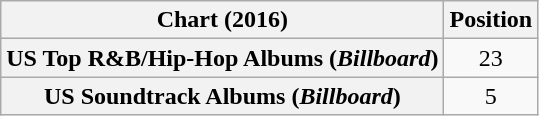<table class="wikitable sortable plainrowheaders" style="text-align:center">
<tr>
<th scope="col">Chart (2016)</th>
<th scope="col">Position</th>
</tr>
<tr>
<th scope="row">US Top R&B/Hip-Hop Albums (<em>Billboard</em>)</th>
<td>23</td>
</tr>
<tr>
<th scope="row">US Soundtrack Albums (<em>Billboard</em>)</th>
<td>5</td>
</tr>
</table>
